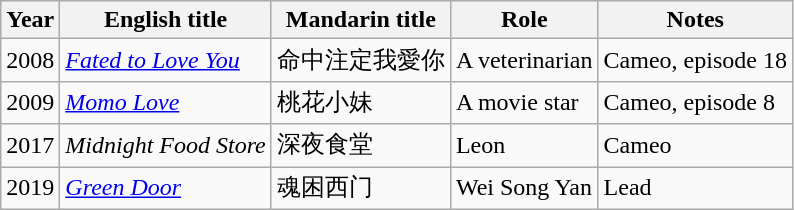<table class="wikitable sortable">
<tr>
<th>Year</th>
<th>English title</th>
<th>Mandarin title</th>
<th>Role</th>
<th class="unsortable">Notes</th>
</tr>
<tr>
<td>2008</td>
<td><em><a href='#'>Fated to Love You</a></em></td>
<td>命中注定我愛你</td>
<td>A veterinarian</td>
<td>Cameo, episode 18</td>
</tr>
<tr>
<td>2009</td>
<td><em><a href='#'>Momo Love</a></em></td>
<td>桃花小妹</td>
<td>A movie star</td>
<td>Cameo, episode 8</td>
</tr>
<tr>
<td>2017</td>
<td><em>Midnight Food Store</em></td>
<td>深夜食堂</td>
<td>Leon</td>
<td>Cameo</td>
</tr>
<tr>
<td>2019</td>
<td><em><a href='#'>Green Door</a></em></td>
<td>魂困西门</td>
<td>Wei Song Yan</td>
<td>Lead</td>
</tr>
</table>
